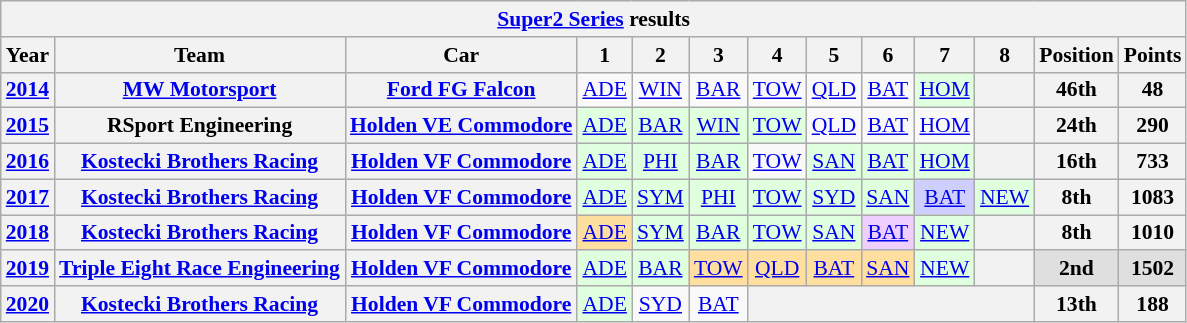<table class="wikitable" style="text-align:center; font-size:90%">
<tr>
<th colspan=45><a href='#'>Super2 Series</a> results</th>
</tr>
<tr>
<th>Year</th>
<th>Team</th>
<th>Car</th>
<th>1</th>
<th>2</th>
<th>3</th>
<th>4</th>
<th>5</th>
<th>6</th>
<th>7</th>
<th>8</th>
<th>Position</th>
<th>Points</th>
</tr>
<tr>
<th><a href='#'>2014</a></th>
<th><a href='#'>MW Motorsport</a></th>
<th><a href='#'>Ford FG Falcon</a></th>
<td><a href='#'>ADE</a></td>
<td><a href='#'>WIN</a></td>
<td><a href='#'>BAR</a></td>
<td><a href='#'>TOW</a></td>
<td><a href='#'>QLD</a></td>
<td><a href='#'>BAT</a></td>
<td style="background: #dfffdf"><a href='#'>HOM</a><br></td>
<th></th>
<th>46th</th>
<th>48</th>
</tr>
<tr>
<th><a href='#'>2015</a></th>
<th>RSport Engineering</th>
<th><a href='#'>Holden VE Commodore</a></th>
<td style="background: #dfffdf"><a href='#'>ADE</a><br></td>
<td style="background: #dfffdf"><a href='#'>BAR</a><br></td>
<td style="background: #dfffdf"><a href='#'>WIN</a><br></td>
<td style="background: #dfffdf"><a href='#'>TOW</a><br></td>
<td><a href='#'>QLD</a></td>
<td><a href='#'>BAT</a></td>
<td><a href='#'>HOM</a></td>
<th></th>
<th>24th</th>
<th>290</th>
</tr>
<tr>
<th><a href='#'>2016</a></th>
<th><a href='#'>Kostecki Brothers Racing</a></th>
<th><a href='#'>Holden VF Commodore</a></th>
<td style="background: #dfffdf"><a href='#'>ADE</a><br></td>
<td style="background: #dfffdf"><a href='#'>PHI</a><br></td>
<td style="background: #dfffdf"><a href='#'>BAR</a><br></td>
<td><a href='#'>TOW</a></td>
<td style="background: #dfffdf"><a href='#'>SAN</a><br></td>
<td style="background: #dfffdf"><a href='#'>BAT</a><br></td>
<td style="background: #dfffdf"><a href='#'>HOM</a><br></td>
<th></th>
<th>16th</th>
<th>733</th>
</tr>
<tr>
<th><a href='#'>2017</a></th>
<th><a href='#'>Kostecki Brothers Racing</a></th>
<th><a href='#'>Holden VF Commodore</a></th>
<td style="background: #dfffdf"><a href='#'>ADE</a><br></td>
<td style="background: #dfffdf"><a href='#'>SYM</a><br></td>
<td style="background: #dfffdf"><a href='#'>PHI</a><br></td>
<td style="background: #dfffdf"><a href='#'>TOW</a><br></td>
<td style="background: #dfffdf"><a href='#'>SYD</a><br></td>
<td style="background: #dfffdf"><a href='#'>SAN</a><br></td>
<td style="background: #cfcfff"><a href='#'>BAT</a><br></td>
<td style="background: #dfffdf"><a href='#'>NEW</a><br></td>
<th>8th</th>
<th>1083</th>
</tr>
<tr>
<th><a href='#'>2018</a></th>
<th><a href='#'>Kostecki Brothers Racing</a></th>
<th><a href='#'>Holden VF Commodore</a></th>
<td style="background: #ffdf9f"><a href='#'>ADE</a><br></td>
<td style="background: #dfffdf"><a href='#'>SYM</a><br></td>
<td style="background: #dfffdf"><a href='#'>BAR</a><br></td>
<td style="background: #dfffdf"><a href='#'>TOW</a><br></td>
<td style="background: #dfffdf"><a href='#'>SAN</a><br></td>
<td style="background: #efcfff"><a href='#'>BAT</a><br></td>
<td style="background: #dfffdf"><a href='#'>NEW</a><br></td>
<th></th>
<th>8th</th>
<th>1010</th>
</tr>
<tr>
<th><a href='#'>2019</a></th>
<th><a href='#'>Triple Eight Race Engineering</a></th>
<th><a href='#'>Holden VF Commodore</a></th>
<td style="background: #dfffdf"><a href='#'>ADE</a><br></td>
<td style="background: #dfffdf"><a href='#'>BAR</a><br></td>
<td style="background: #ffdf9f"><a href='#'>TOW</a><br></td>
<td style="background: #ffdf9f"><a href='#'>QLD</a><br></td>
<td style="background: #ffdf9f"><a href='#'>BAT</a><br></td>
<td style="background: #ffdf9f"><a href='#'>SAN</a><br></td>
<td style="background: #dfffdf"><a href='#'>NEW</a><br></td>
<th></th>
<th style="background: #dfdfdf">2nd</th>
<th style="background: #dfdfdf">1502</th>
</tr>
<tr>
<th><a href='#'>2020</a></th>
<th><a href='#'>Kostecki Brothers Racing</a></th>
<th><a href='#'>Holden VF Commodore</a></th>
<td style="background: #dfffdf"><a href='#'>ADE</a><br></td>
<td><a href='#'>SYD</a></td>
<td><a href='#'>BAT</a></td>
<th colspan=5></th>
<th>13th</th>
<th>188</th>
</tr>
</table>
